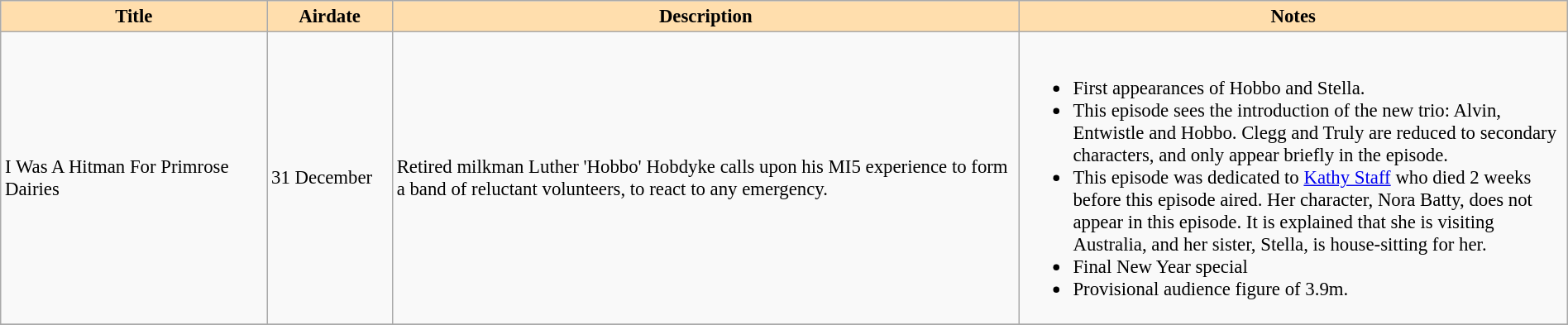<table class="wikitable" width=100% border=1 style="font-size: 95%">
<tr>
<th style="background:#ffdead" width=17%>Title</th>
<th style="background:#ffdead" width=8%>Airdate</th>
<th style="background:#ffdead" width=40%>Description</th>
<th style="background:#ffdead" width=35%>Notes</th>
</tr>
<tr>
<td>I Was A Hitman For Primrose Dairies</td>
<td>31 December</td>
<td>Retired milkman Luther 'Hobbo' Hobdyke calls upon his MI5 experience to form a band of reluctant volunteers, to react to any emergency.</td>
<td><br><ul><li>First appearances of Hobbo and Stella.</li><li>This episode sees the introduction of the new trio: Alvin, Entwistle and Hobbo. Clegg and Truly are reduced to secondary characters, and only appear briefly in the episode.</li><li>This episode was dedicated to <a href='#'>Kathy Staff</a> who died 2 weeks before this episode aired. Her character, Nora Batty, does not appear in this episode. It is explained that she is visiting Australia, and her sister, Stella, is house-sitting for her.</li><li>Final New Year special</li><li>Provisional audience figure of 3.9m.</li></ul></td>
</tr>
<tr>
</tr>
</table>
